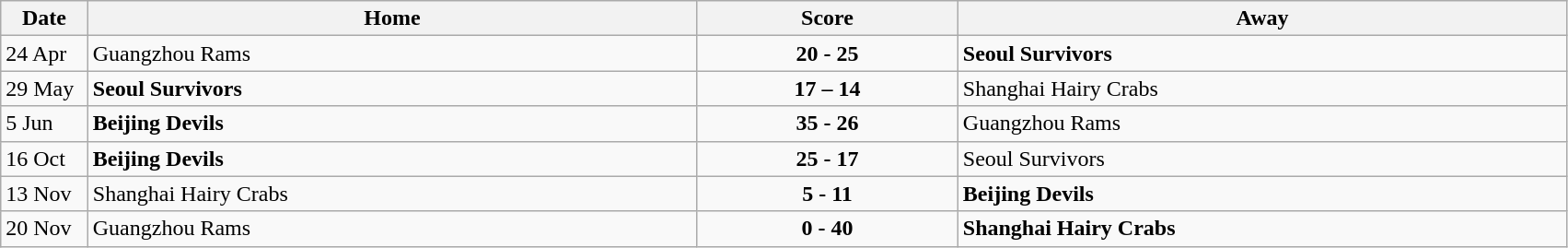<table class="wikitable" style="text-align: left;">
<tr>
<th width=5%>Date</th>
<th width=35%>Home</th>
<th width=15%>Score</th>
<th width=35%>Away</th>
</tr>
<tr>
<td>24 Apr</td>
<td> Guangzhou Rams</td>
<td align=center><strong>20 - 25</strong></td>
<td> <strong>Seoul Survivors</strong></td>
</tr>
<tr>
<td>29 May</td>
<td> <strong>Seoul Survivors</strong></td>
<td align=center><strong>17 – 14</strong></td>
<td> Shanghai Hairy Crabs</td>
</tr>
<tr>
<td>5 Jun</td>
<td> <strong>Beijing Devils</strong></td>
<td align=center><strong>35 - 26</strong></td>
<td> Guangzhou Rams</td>
</tr>
<tr>
<td>16 Oct</td>
<td> <strong>Beijing Devils</strong></td>
<td align=center><strong>25 - 17</strong></td>
<td> Seoul Survivors</td>
</tr>
<tr>
<td>13 Nov</td>
<td> Shanghai Hairy Crabs</td>
<td align=center><strong>5 - 11</strong></td>
<td> <strong>Beijing Devils</strong></td>
</tr>
<tr>
<td>20 Nov</td>
<td> Guangzhou Rams</td>
<td align=center><strong>0 - 40</strong></td>
<td> <strong>Shanghai Hairy Crabs</strong></td>
</tr>
</table>
